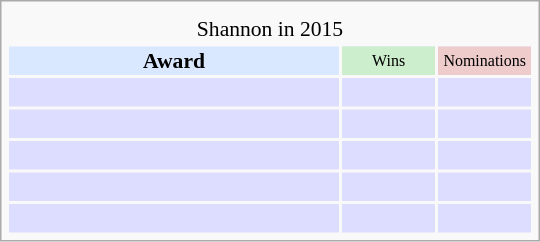<table class="infobox" style="width: 25em; text-align: left; font-size: 90%; vertical-align: middle;">
<tr>
<td colspan="3" style="text-align:center;"></td>
</tr>
<tr>
<td colspan="3" style="text-align:center;">Shannon in 2015</td>
</tr>
<tr bgcolor=#D9E8FF style="text-align:center;">
<th style="vertical-align: middle;">Award</th>
<td style="background:#cceecc; font-size:8pt; vertical-align: middle;" width="60px">Wins</td>
<td style="background:#eecccc; font-size:8pt; vertical-align: middle;" width="60px">Nominations</td>
</tr>
<tr bgcolor=#ddddff>
<td align="center"><br></td>
<td></td>
<td></td>
</tr>
<tr bgcolor=#ddddff>
<td align="center"><br></td>
<td></td>
<td></td>
</tr>
<tr bgcolor=#ddddff>
<td align="center"><br></td>
<td></td>
<td></td>
</tr>
<tr bgcolor=#ddddff>
<td align="center"><br></td>
<td></td>
<td></td>
</tr>
<tr bgcolor=#ddddff>
<td align="center"><br></td>
<td></td>
<td></td>
</tr>
</table>
